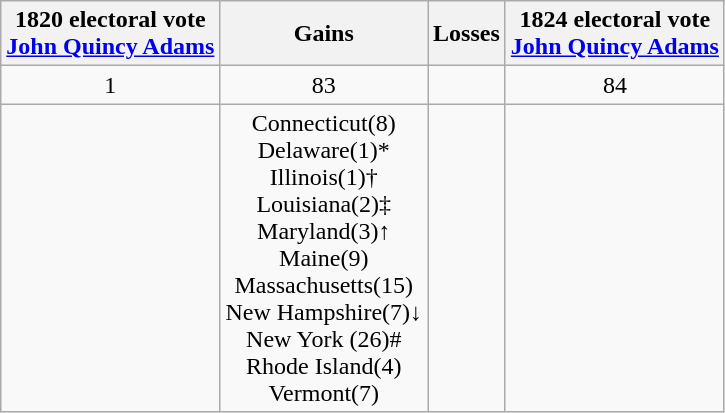<table class="wikitable" style="text-align:center">
<tr>
<th>1820 electoral vote<br><a href='#'>John Quincy Adams</a></th>
<th>Gains</th>
<th>Losses</th>
<th>1824 electoral vote<br><a href='#'>John Quincy Adams</a></th>
</tr>
<tr>
<td>1</td>
<td> 83</td>
<td></td>
<td>84</td>
</tr>
<tr>
<td></td>
<td>Connecticut(8)<br>Delaware(1)*<br>Illinois(1)†<br>Louisiana(2)‡<br>Maryland(3)↑<br>Maine(9)<br>Massachusetts(15)<br>New Hampshire(7)↓<br>New York (26)#<br>Rhode Island(4)<br>Vermont(7)</td>
<td></td>
<td></td>
</tr>
</table>
